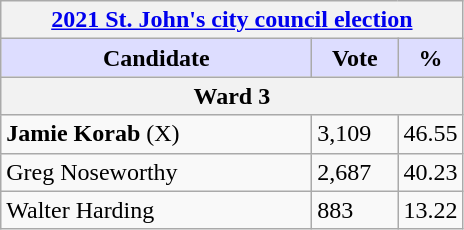<table class="wikitable">
<tr>
<th colspan="3"><a href='#'>2021 St. John's city council election</a></th>
</tr>
<tr>
<th style="background:#ddf; width:200px;">Candidate</th>
<th style="background:#ddf; width:50px;">Vote</th>
<th style="background:#ddf; width:30px;">%</th>
</tr>
<tr>
<th colspan="3">Ward 3</th>
</tr>
<tr>
<td><strong>Jamie Korab</strong> (X)</td>
<td>3,109</td>
<td>46.55</td>
</tr>
<tr>
<td>Greg Noseworthy</td>
<td>2,687</td>
<td>40.23</td>
</tr>
<tr>
<td>Walter Harding</td>
<td>883</td>
<td>13.22</td>
</tr>
</table>
